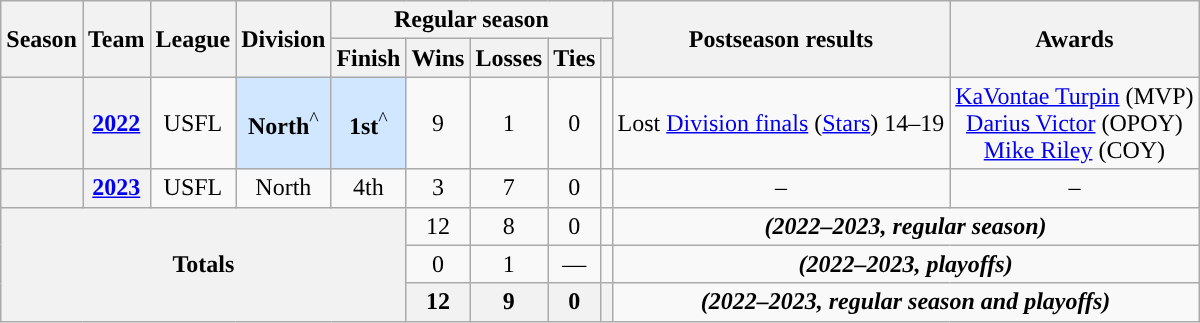<table class="wikitable" style="text-align:center;">
<tr>
<th rowspan="2">Season</th>
<th rowspan="2">Team</th>
<th rowspan="2">League</th>
<th rowspan="2">Division</th>
<th colspan="5">Regular season</th>
<th rowspan="2">Postseason results</th>
<th rowspan="2">Awards</th>
</tr>
<tr>
<th>Finish</th>
<th>Wins</th>
<th>Losses</th>
<th>Ties</th>
<th></th>
</tr>
<tr>
<th></th>
<th><a href='#'>2022</a></th>
<td>USFL</td>
<td style="background:#d0e7ff"><strong>North</strong><sup>^</sup></td>
<td style="background:#d0e7ff"><strong>1st</strong><sup>^</sup></td>
<td>9</td>
<td>1</td>
<td>0</td>
<td></td>
<td>Lost <a href='#'>Division finals</a> (<a href='#'>Stars</a>) 14–19</td>
<td><a href='#'>KaVontae Turpin</a> (MVP)<br><a href='#'>Darius Victor</a> (OPOY)<br><a href='#'>Mike Riley</a> (COY)</td>
</tr>
<tr>
<th></th>
<th><a href='#'>2023</a></th>
<td>USFL</td>
<td>North</td>
<td>4th</td>
<td>3</td>
<td>7</td>
<td>0</td>
<td></td>
<td>–</td>
<td>–</td>
</tr>
<tr>
<th rowspan="3" colspan="5">Totals</th>
<td>12</td>
<td>8</td>
<td>0</td>
<td></td>
<td colspan="4"><strong><em>(2022–2023, regular season)</em></strong></td>
</tr>
<tr>
<td>0</td>
<td>1</td>
<td>—</td>
<td></td>
<td colspan="4"><strong><em>(2022–2023, playoffs)</em></strong></td>
</tr>
<tr>
<th>12</th>
<th>9</th>
<th>0</th>
<th></th>
<td colspan="4"><strong><em>(2022–2023, regular season and playoffs)</em></strong></td>
</tr>
</table>
